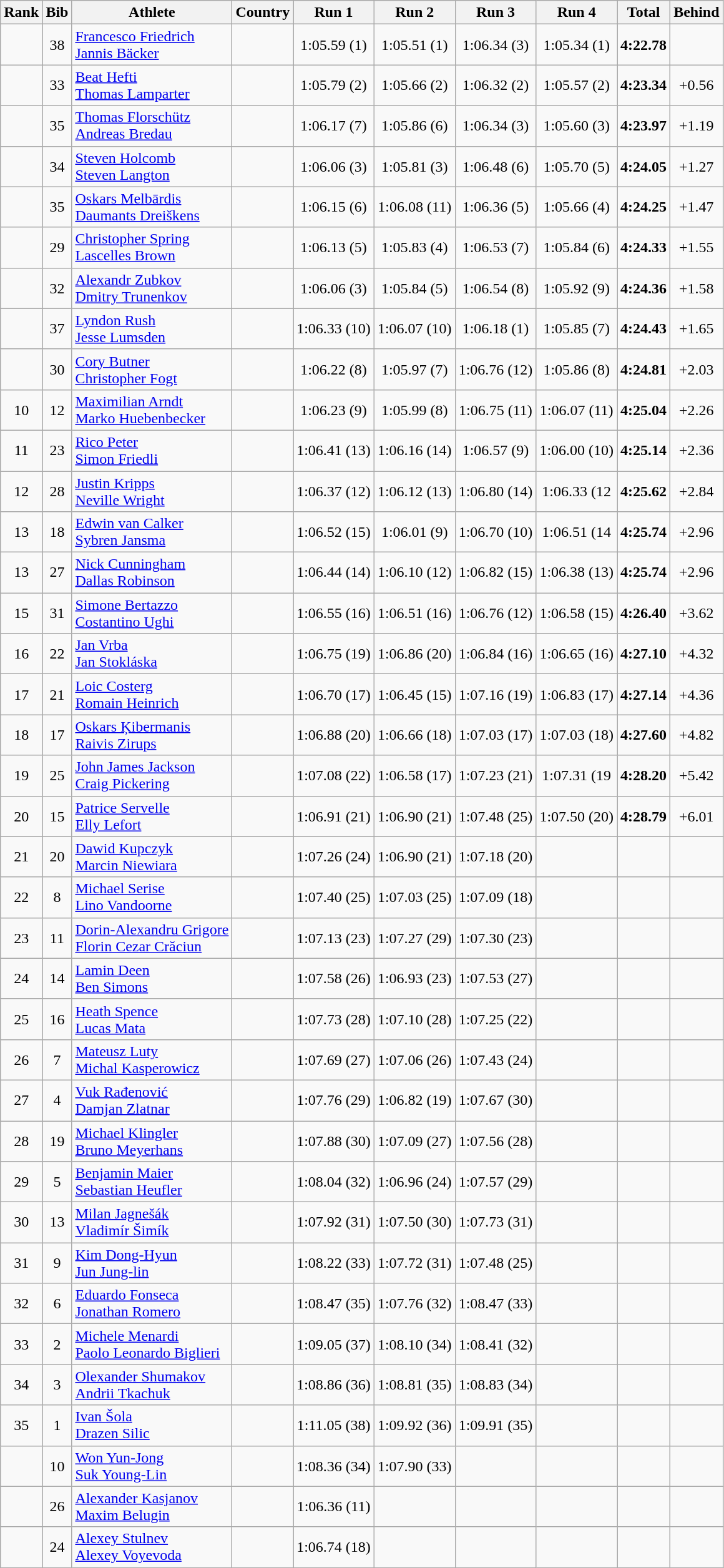<table class="wikitable sortable" style="text-align:center">
<tr bgcolor=efefef>
<th>Rank</th>
<th>Bib</th>
<th>Athlete</th>
<th>Country</th>
<th>Run 1</th>
<th>Run 2</th>
<th>Run 3</th>
<th>Run 4</th>
<th>Total</th>
<th>Behind</th>
</tr>
<tr>
<td></td>
<td>38</td>
<td align=left><a href='#'>Francesco Friedrich</a><br><a href='#'>Jannis Bäcker</a></td>
<td align=left></td>
<td>1:05.59 (1)</td>
<td>1:05.51 (1)</td>
<td>1:06.34 (3)</td>
<td>1:05.34 (1)</td>
<td><strong>4:22.78</strong></td>
<td></td>
</tr>
<tr>
<td></td>
<td>33</td>
<td align=left><a href='#'>Beat Hefti</a><br><a href='#'>Thomas Lamparter</a></td>
<td align=left></td>
<td>1:05.79 (2)</td>
<td>1:05.66 (2)</td>
<td>1:06.32 (2)</td>
<td>1:05.57 (2)</td>
<td><strong>4:23.34</strong></td>
<td>+0.56</td>
</tr>
<tr>
<td></td>
<td>35</td>
<td align=left><a href='#'>Thomas Florschütz</a><br><a href='#'>Andreas Bredau</a></td>
<td align=left></td>
<td>1:06.17 (7)</td>
<td>1:05.86 (6)</td>
<td>1:06.34 (3)</td>
<td>1:05.60 (3)</td>
<td><strong>4:23.97</strong></td>
<td>+1.19</td>
</tr>
<tr>
<td></td>
<td>34</td>
<td align=left><a href='#'>Steven Holcomb</a><br><a href='#'>Steven Langton</a></td>
<td align=left></td>
<td>1:06.06 (3)</td>
<td>1:05.81 (3)</td>
<td>1:06.48 (6)</td>
<td>1:05.70 (5)</td>
<td><strong>4:24.05</strong></td>
<td>+1.27</td>
</tr>
<tr>
<td></td>
<td>35</td>
<td align=left><a href='#'>Oskars Melbārdis</a><br><a href='#'>Daumants Dreiškens</a></td>
<td align=left></td>
<td>1:06.15 (6)</td>
<td>1:06.08 (11)</td>
<td>1:06.36 (5)</td>
<td>1:05.66 (4)</td>
<td><strong>4:24.25</strong></td>
<td>+1.47</td>
</tr>
<tr>
<td></td>
<td>29</td>
<td align=left><a href='#'>Christopher Spring</a><br><a href='#'>Lascelles Brown</a></td>
<td align=left></td>
<td>1:06.13 (5)</td>
<td>1:05.83 (4)</td>
<td>1:06.53 (7)</td>
<td>1:05.84 (6)</td>
<td><strong>4:24.33</strong></td>
<td>+1.55</td>
</tr>
<tr>
<td></td>
<td>32</td>
<td align=left><a href='#'>Alexandr Zubkov</a><br><a href='#'>Dmitry Trunenkov</a></td>
<td align=left></td>
<td>1:06.06 (3)</td>
<td>1:05.84 (5)</td>
<td>1:06.54 (8)</td>
<td>1:05.92 (9)</td>
<td><strong>4:24.36</strong></td>
<td>+1.58</td>
</tr>
<tr>
<td></td>
<td>37</td>
<td align=left><a href='#'>Lyndon Rush</a><br><a href='#'>Jesse Lumsden</a></td>
<td align=left></td>
<td>1:06.33 (10)</td>
<td>1:06.07 (10)</td>
<td>1:06.18 (1)</td>
<td>1:05.85 (7)</td>
<td><strong>4:24.43</strong></td>
<td>+1.65</td>
</tr>
<tr>
<td></td>
<td>30</td>
<td align=left><a href='#'>Cory Butner</a><br><a href='#'>Christopher Fogt</a></td>
<td align=left></td>
<td>1:06.22 (8)</td>
<td>1:05.97 (7)</td>
<td>1:06.76 (12)</td>
<td>1:05.86 (8)</td>
<td><strong>4:24.81</strong></td>
<td>+2.03</td>
</tr>
<tr>
<td>10</td>
<td>12</td>
<td align=left><a href='#'>Maximilian Arndt</a><br><a href='#'>Marko Huebenbecker</a></td>
<td align=left></td>
<td>1:06.23 (9)</td>
<td>1:05.99 (8)</td>
<td>1:06.75 (11)</td>
<td>1:06.07 (11)</td>
<td><strong>4:25.04</strong></td>
<td>+2.26</td>
</tr>
<tr>
<td>11</td>
<td>23</td>
<td align=left><a href='#'>Rico Peter</a><br><a href='#'>Simon Friedli</a></td>
<td align=left></td>
<td>1:06.41 (13)</td>
<td>1:06.16 (14)</td>
<td>1:06.57 (9)</td>
<td>1:06.00 (10)</td>
<td><strong>4:25.14</strong></td>
<td>+2.36</td>
</tr>
<tr>
<td>12</td>
<td>28</td>
<td align=left><a href='#'>Justin Kripps</a><br><a href='#'>Neville Wright</a></td>
<td align=left></td>
<td>1:06.37 (12)</td>
<td>1:06.12 (13)</td>
<td>1:06.80 (14)</td>
<td>1:06.33 (12</td>
<td><strong>4:25.62</strong></td>
<td>+2.84</td>
</tr>
<tr>
<td>13</td>
<td>18</td>
<td align=left><a href='#'>Edwin van Calker</a><br><a href='#'>Sybren Jansma</a></td>
<td align=left></td>
<td>1:06.52 (15)</td>
<td>1:06.01 (9)</td>
<td>1:06.70 (10)</td>
<td>1:06.51 (14</td>
<td><strong>4:25.74</strong></td>
<td>+2.96</td>
</tr>
<tr>
<td>13</td>
<td>27</td>
<td align=left><a href='#'>Nick Cunningham</a><br><a href='#'>Dallas Robinson</a></td>
<td align=left></td>
<td>1:06.44 (14)</td>
<td>1:06.10 (12)</td>
<td>1:06.82 (15)</td>
<td>1:06.38 (13)</td>
<td><strong>4:25.74</strong></td>
<td>+2.96</td>
</tr>
<tr>
<td>15</td>
<td>31</td>
<td align=left><a href='#'>Simone Bertazzo</a><br><a href='#'>Costantino Ughi</a></td>
<td align=left></td>
<td>1:06.55 (16)</td>
<td>1:06.51 (16)</td>
<td>1:06.76 (12)</td>
<td>1:06.58 (15)</td>
<td><strong>4:26.40</strong></td>
<td>+3.62</td>
</tr>
<tr>
<td>16</td>
<td>22</td>
<td align=left><a href='#'>Jan Vrba</a><br><a href='#'>Jan Stokláska</a></td>
<td align=left></td>
<td>1:06.75 (19)</td>
<td>1:06.86 (20)</td>
<td>1:06.84 (16)</td>
<td>1:06.65 (16)</td>
<td><strong>4:27.10</strong></td>
<td>+4.32</td>
</tr>
<tr>
<td>17</td>
<td>21</td>
<td align=left><a href='#'>Loic Costerg</a><br><a href='#'>Romain Heinrich</a></td>
<td align=left></td>
<td>1:06.70 (17)</td>
<td>1:06.45 (15)</td>
<td>1:07.16 (19)</td>
<td>1:06.83 (17)</td>
<td><strong>4:27.14</strong></td>
<td>+4.36</td>
</tr>
<tr>
<td>18</td>
<td>17</td>
<td align=left><a href='#'>Oskars Ķibermanis</a><br><a href='#'>Raivis Zirups</a></td>
<td align=left></td>
<td>1:06.88 (20)</td>
<td>1:06.66 (18)</td>
<td>1:07.03 (17)</td>
<td>1:07.03 (18)</td>
<td><strong>4:27.60</strong></td>
<td>+4.82</td>
</tr>
<tr>
<td>19</td>
<td>25</td>
<td align=left><a href='#'>John James Jackson</a><br><a href='#'>Craig Pickering</a></td>
<td align=left></td>
<td>1:07.08 (22)</td>
<td>1:06.58 (17)</td>
<td>1:07.23 (21)</td>
<td>1:07.31 (19</td>
<td><strong>4:28.20</strong></td>
<td>+5.42</td>
</tr>
<tr>
<td>20</td>
<td>15</td>
<td align=left><a href='#'>Patrice Servelle</a><br><a href='#'>Elly Lefort</a></td>
<td align=left></td>
<td>1:06.91 (21)</td>
<td>1:06.90 (21)</td>
<td>1:07.48 (25)</td>
<td>1:07.50 (20)</td>
<td><strong>4:28.79</strong></td>
<td>+6.01</td>
</tr>
<tr>
<td>21</td>
<td>20</td>
<td align=left><a href='#'>Dawid Kupczyk</a><br><a href='#'>Marcin Niewiara</a></td>
<td align=left></td>
<td>1:07.26 (24)</td>
<td>1:06.90 (21)</td>
<td>1:07.18 (20)</td>
<td></td>
<td><strong></strong></td>
<td></td>
</tr>
<tr>
<td>22</td>
<td>8</td>
<td align=left><a href='#'>Michael Serise</a><br><a href='#'>Lino Vandoorne</a></td>
<td align=left></td>
<td>1:07.40 (25)</td>
<td>1:07.03 (25)</td>
<td>1:07.09 (18)</td>
<td></td>
<td><strong></strong></td>
<td></td>
</tr>
<tr>
<td>23</td>
<td>11</td>
<td align=left><a href='#'>Dorin-Alexandru Grigore</a><br><a href='#'>Florin Cezar Crăciun</a></td>
<td align=left></td>
<td>1:07.13 (23)</td>
<td>1:07.27 (29)</td>
<td>1:07.30 (23)</td>
<td></td>
<td><strong></strong></td>
<td></td>
</tr>
<tr>
<td>24</td>
<td>14</td>
<td align=left><a href='#'>Lamin Deen</a><br><a href='#'>Ben Simons</a></td>
<td align=left></td>
<td>1:07.58 (26)</td>
<td>1:06.93 (23)</td>
<td>1:07.53 (27)</td>
<td></td>
<td><strong></strong></td>
<td></td>
</tr>
<tr>
<td>25</td>
<td>16</td>
<td align=left><a href='#'>Heath Spence</a><br><a href='#'>Lucas Mata</a></td>
<td align=left></td>
<td>1:07.73 (28)</td>
<td>1:07.10 (28)</td>
<td>1:07.25 (22)</td>
<td></td>
<td><strong></strong></td>
<td></td>
</tr>
<tr>
<td>26</td>
<td>7</td>
<td align=left><a href='#'>Mateusz Luty</a><br><a href='#'>Michal Kasperowicz</a></td>
<td align=left></td>
<td>1:07.69 (27)</td>
<td>1:07.06 (26)</td>
<td>1:07.43 (24)</td>
<td></td>
<td><strong></strong></td>
<td></td>
</tr>
<tr>
<td>27</td>
<td>4</td>
<td align=left><a href='#'>Vuk Rađenović</a><br><a href='#'>Damjan Zlatnar</a></td>
<td align=left></td>
<td>1:07.76 (29)</td>
<td>1:06.82 (19)</td>
<td>1:07.67 (30)</td>
<td></td>
<td><strong></strong></td>
<td></td>
</tr>
<tr>
<td>28</td>
<td>19</td>
<td align=left><a href='#'>Michael Klingler</a><br><a href='#'>Bruno Meyerhans</a></td>
<td align=left></td>
<td>1:07.88 (30)</td>
<td>1:07.09 (27)</td>
<td>1:07.56 (28)</td>
<td></td>
<td><strong></strong></td>
<td></td>
</tr>
<tr>
<td>29</td>
<td>5</td>
<td align=left><a href='#'>Benjamin Maier</a><br><a href='#'>Sebastian Heufler</a></td>
<td align=left></td>
<td>1:08.04 (32)</td>
<td>1:06.96 (24)</td>
<td>1:07.57 (29)</td>
<td></td>
<td><strong></strong></td>
<td></td>
</tr>
<tr>
<td>30</td>
<td>13</td>
<td align=left><a href='#'>Milan Jagnešák</a><br><a href='#'>Vladimír Šimík</a></td>
<td align=left></td>
<td>1:07.92 (31)</td>
<td>1:07.50 (30)</td>
<td>1:07.73 (31)</td>
<td></td>
<td><strong></strong></td>
<td></td>
</tr>
<tr>
<td>31</td>
<td>9</td>
<td align=left><a href='#'>Kim Dong-Hyun</a><br><a href='#'>Jun Jung-lin</a></td>
<td align=left></td>
<td>1:08.22 (33)</td>
<td>1:07.72 (31)</td>
<td>1:07.48 (25)</td>
<td></td>
<td><strong></strong></td>
<td></td>
</tr>
<tr>
<td>32</td>
<td>6</td>
<td align=left><a href='#'>Eduardo Fonseca</a><br><a href='#'>Jonathan Romero</a></td>
<td align=left></td>
<td>1:08.47 (35)</td>
<td>1:07.76 (32)</td>
<td>1:08.47 (33)</td>
<td></td>
<td><strong></strong></td>
<td></td>
</tr>
<tr>
<td>33</td>
<td>2</td>
<td align=left><a href='#'>Michele Menardi</a><br><a href='#'>Paolo Leonardo Biglieri</a></td>
<td align=left></td>
<td>1:09.05 (37)</td>
<td>1:08.10 (34)</td>
<td>1:08.41 (32)</td>
<td></td>
<td><strong></strong></td>
<td></td>
</tr>
<tr>
<td>34</td>
<td>3</td>
<td align=left><a href='#'>Olexander Shumakov</a><br><a href='#'>Andrii Tkachuk</a></td>
<td align=left></td>
<td>1:08.86 (36)</td>
<td>1:08.81 (35)</td>
<td>1:08.83 (34)</td>
<td></td>
<td><strong></strong></td>
<td></td>
</tr>
<tr>
<td>35</td>
<td>1</td>
<td align=left><a href='#'>Ivan Šola</a><br><a href='#'>Drazen Silic</a></td>
<td align=left></td>
<td>1:11.05 (38)</td>
<td>1:09.92 (36)</td>
<td>1:09.91 (35)</td>
<td></td>
<td><strong></strong></td>
<td></td>
</tr>
<tr>
<td></td>
<td>10</td>
<td align=left><a href='#'>Won Yun-Jong</a><br><a href='#'>Suk Young-Lin</a></td>
<td align=left></td>
<td>1:08.36 (34)</td>
<td>1:07.90 (33)</td>
<td></td>
<td></td>
<td><strong></strong></td>
<td></td>
</tr>
<tr>
<td></td>
<td>26</td>
<td align=left><a href='#'>Alexander Kasjanov</a><br><a href='#'>Maxim Belugin</a></td>
<td align=left></td>
<td>1:06.36 (11)</td>
<td></td>
<td></td>
<td></td>
<td><strong></strong></td>
<td></td>
</tr>
<tr>
<td></td>
<td>24</td>
<td align=left><a href='#'>Alexey Stulnev</a><br><a href='#'>Alexey Voyevoda</a></td>
<td align=left></td>
<td>1:06.74 (18)</td>
<td></td>
<td></td>
<td></td>
<td><strong></strong></td>
<td></td>
</tr>
</table>
